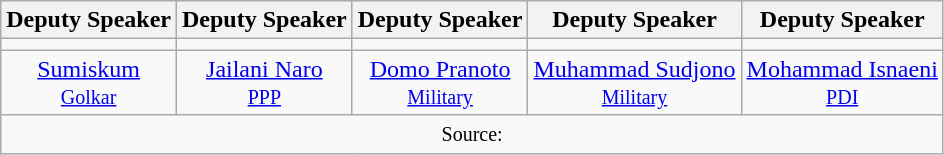<table class="wikitable" style="text-align: center">
<tr>
<th>Deputy Speaker</th>
<th>Deputy Speaker</th>
<th>Deputy Speaker</th>
<th>Deputy Speaker</th>
<th>Deputy Speaker</th>
</tr>
<tr>
<td></td>
<td></td>
<td></td>
<td></td>
<td></td>
</tr>
<tr>
<td><a href='#'>Sumiskum</a><br><small><a href='#'>Golkar</a></small></td>
<td><a href='#'>Jailani Naro</a><br><small><a href='#'>PPP</a></small></td>
<td><a href='#'>Domo Pranoto</a><br><small><a href='#'>Military</a></small></td>
<td><a href='#'>Muhammad Sudjono</a><br><a href='#'><small>Military</small></a></td>
<td><a href='#'>Mohammad Isnaeni</a><br><small><a href='#'>PDI</a></small></td>
</tr>
<tr>
<td colspan="5"><small>Source:</small></td>
</tr>
</table>
